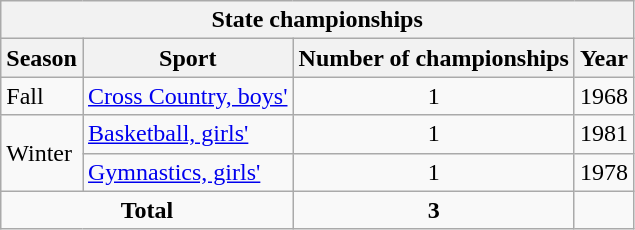<table class="wikitable">
<tr>
<th colspan="6">State championships</th>
</tr>
<tr>
<th>Season</th>
<th>Sport</th>
<th>Number of championships</th>
<th>Year</th>
</tr>
<tr>
<td rowspan="1">Fall</td>
<td><a href='#'>Cross Country, boys'</a></td>
<td style="text-align:center;">1</td>
<td>1968</td>
</tr>
<tr>
<td rowspan="2">Winter</td>
<td><a href='#'> Basketball, girls'</a></td>
<td style="text-align:center;">1</td>
<td>1981</td>
</tr>
<tr>
<td><a href='#'>Gymnastics, girls'</a></td>
<td style="text-align:center;">1</td>
<td>1978</td>
</tr>
<tr>
<td style="text-align:center;" colspan="2"><strong>Total</strong></td>
<td style="text-align:center;"><strong>3</strong></td>
<td></td>
</tr>
</table>
